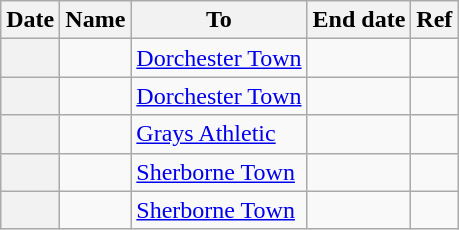<table class="wikitable sortable plainrowheaders">
<tr>
<th scope=col>Date</th>
<th scope=col>Name</th>
<th scope=col>To</th>
<th scope=col>End date</th>
<th scope=col class=unsortable>Ref</th>
</tr>
<tr>
<th scope=row></th>
<td></td>
<td><a href='#'>Dorchester Town</a></td>
<td></td>
<td></td>
</tr>
<tr>
<th scope=row></th>
<td></td>
<td><a href='#'>Dorchester Town</a></td>
<td></td>
<td></td>
</tr>
<tr>
<th scope=row></th>
<td></td>
<td><a href='#'>Grays Athletic</a></td>
<td></td>
<td></td>
</tr>
<tr>
<th scope=row></th>
<td></td>
<td><a href='#'>Sherborne Town</a></td>
<td></td>
<td></td>
</tr>
<tr>
<th scope=row></th>
<td></td>
<td><a href='#'>Sherborne Town</a></td>
<td></td>
<td></td>
</tr>
</table>
